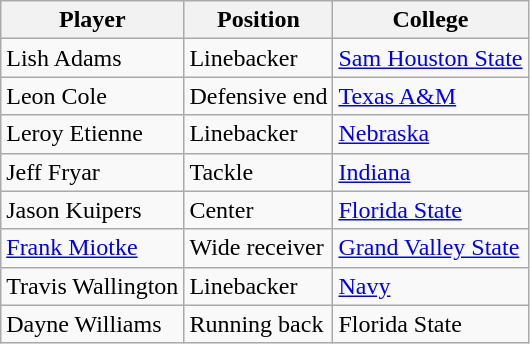<table class="wikitable">
<tr>
<th>Player</th>
<th>Position</th>
<th>College</th>
</tr>
<tr>
<td>Lish Adams</td>
<td>Linebacker</td>
<td><a href='#'>Sam Houston State</a></td>
</tr>
<tr>
<td>Leon Cole</td>
<td>Defensive end</td>
<td><a href='#'>Texas A&M</a></td>
</tr>
<tr>
<td>Leroy Etienne</td>
<td>Linebacker</td>
<td><a href='#'>Nebraska</a></td>
</tr>
<tr>
<td>Jeff Fryar</td>
<td>Tackle</td>
<td><a href='#'>Indiana</a></td>
</tr>
<tr>
<td>Jason Kuipers</td>
<td>Center</td>
<td><a href='#'>Florida State</a></td>
</tr>
<tr>
<td><a href='#'>Frank Miotke</a></td>
<td>Wide receiver</td>
<td><a href='#'>Grand Valley State</a></td>
</tr>
<tr>
<td>Travis Wallington</td>
<td>Linebacker</td>
<td><a href='#'>Navy</a></td>
</tr>
<tr>
<td>Dayne Williams</td>
<td>Running back</td>
<td>Florida State</td>
</tr>
</table>
